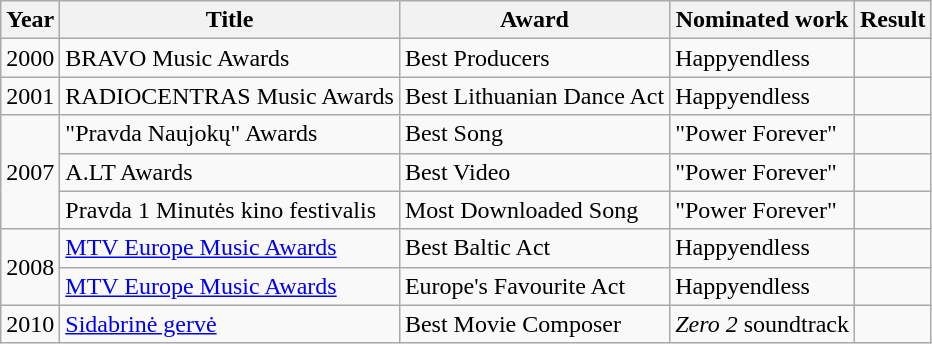<table class="wikitable">
<tr>
<th>Year</th>
<th>Title</th>
<th>Award</th>
<th>Nominated work</th>
<th>Result</th>
</tr>
<tr>
<td rowspan="1">2000</td>
<td>BRAVO Music Awards</td>
<td>Best Producers</td>
<td>Happyendless</td>
<td></td>
</tr>
<tr>
<td rowspan="1">2001</td>
<td>RADIOCENTRAS Music Awards</td>
<td>Best Lithuanian Dance Act</td>
<td>Happyendless</td>
<td></td>
</tr>
<tr>
<td rowspan="3">2007</td>
<td>"Pravda Naujokų" Awards</td>
<td>Best Song</td>
<td>"Power Forever"</td>
<td></td>
</tr>
<tr>
<td>A.LT Awards</td>
<td>Best Video</td>
<td>"Power Forever"</td>
<td></td>
</tr>
<tr>
<td>Pravda 1 Minutės kino festivalis</td>
<td>Most Downloaded Song</td>
<td>"Power Forever"</td>
<td></td>
</tr>
<tr>
<td rowspan="2">2008</td>
<td><a href='#'>MTV Europe Music Awards</a></td>
<td>Best Baltic Act</td>
<td>Happyendless</td>
<td></td>
</tr>
<tr>
<td><a href='#'>MTV Europe Music Awards</a></td>
<td>Europe's Favourite Act</td>
<td>Happyendless</td>
<td></td>
</tr>
<tr>
<td>2010</td>
<td><a href='#'>Sidabrinė gervė</a></td>
<td>Best Movie Composer</td>
<td><em>Zero 2</em> soundtrack</td>
<td></td>
</tr>
</table>
